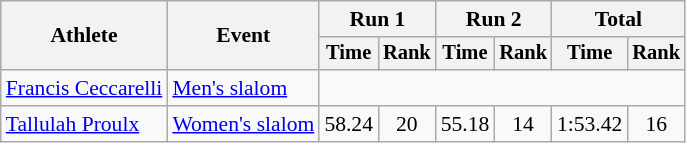<table class="wikitable" style="font-size:90%">
<tr>
<th rowspan=2>Athlete</th>
<th rowspan=2>Event</th>
<th colspan=2>Run 1</th>
<th colspan=2>Run 2</th>
<th colspan=2>Total</th>
</tr>
<tr style="font-size:95%">
<th>Time</th>
<th>Rank</th>
<th>Time</th>
<th>Rank</th>
<th>Time</th>
<th>Rank</th>
</tr>
<tr align=center>
<td align=left><a href='#'>Francis Ceccarelli</a></td>
<td align=left><a href='#'>Men's slalom</a></td>
<td colspan=6></td>
</tr>
<tr align=center>
<td align=left><a href='#'>Tallulah Proulx</a></td>
<td align=left><a href='#'>Women's slalom</a></td>
<td>58.24</td>
<td>20</td>
<td>55.18</td>
<td>14</td>
<td>1:53.42</td>
<td>16</td>
</tr>
</table>
